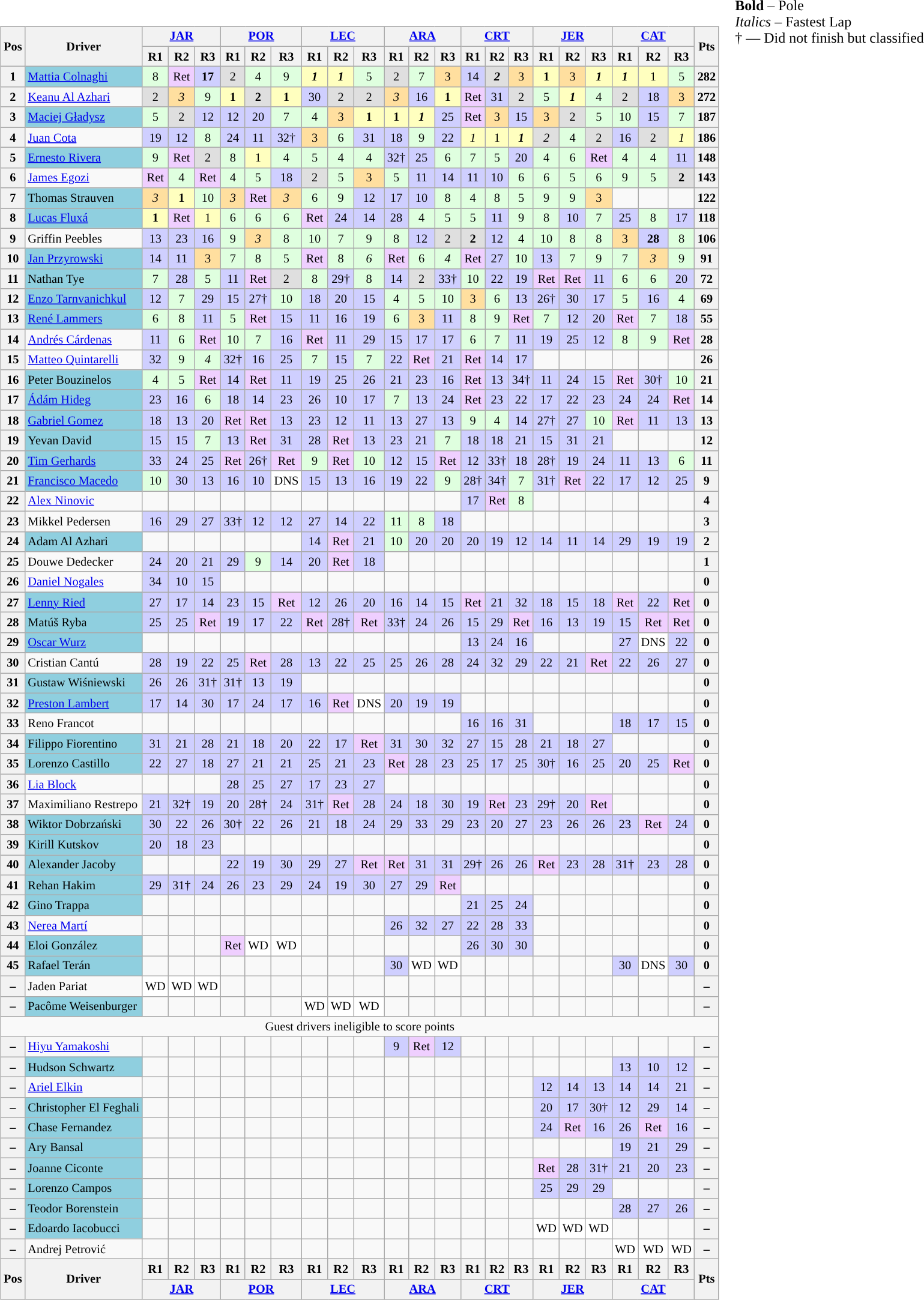<table>
<tr>
<td><br><table class="wikitable" style="font-size:85%; text-align:center">
<tr>
<th rowspan=2>Pos</th>
<th rowspan=2>Driver</th>
<th colspan=3><a href='#'>JAR</a><br></th>
<th colspan=3><a href='#'>POR</a><br></th>
<th colspan=3><a href='#'>LEC</a><br></th>
<th colspan=3><a href='#'>ARA</a><br></th>
<th colspan=3><a href='#'>CRT</a><br></th>
<th colspan=3><a href='#'>JER</a><br></th>
<th colspan=3><a href='#'>CAT</a><br></th>
<th rowspan=2>Pts</th>
</tr>
<tr>
<th>R1</th>
<th>R2</th>
<th>R3</th>
<th>R1</th>
<th>R2</th>
<th>R3</th>
<th>R1</th>
<th>R2</th>
<th>R3</th>
<th>R1</th>
<th>R2</th>
<th>R3</th>
<th>R1</th>
<th>R2</th>
<th>R3</th>
<th>R1</th>
<th>R2</th>
<th>R3</th>
<th>R1</th>
<th>R2</th>
<th>R3</th>
</tr>
<tr>
<th>1</th>
<td style="text-align:left; background:#8FCFDF"> <a href='#'>Mattia Colnaghi</a></td>
<td style="background:#DFFFDF">8</td>
<td style="background:#EFCFFF">Ret</td>
<td style="background:#CFCFFF"><strong>17</strong></td>
<td style="background:#DFDFDF">2</td>
<td style="background:#DFFFDF">4</td>
<td style="background:#DFFFDF">9</td>
<td style="background:#FFFFBF"><strong><em>1</em></strong></td>
<td style="background:#FFFFBF"><strong><em>1</em></strong></td>
<td style="background:#DFFFDF">5</td>
<td style="background:#DFDFDF">2</td>
<td style="background:#DFFFDF">7</td>
<td style="background:#FFDF9F">3</td>
<td style="background:#CFCFFF">14</td>
<td style="background:#DFDFDF"><strong><em>2</em></strong></td>
<td style="background:#FFDF9F">3</td>
<td style="background:#FFFFBF"><strong>1</strong></td>
<td style="background:#FFDF9F">3</td>
<td style="background:#FFFFBF"><strong><em>1</em></strong></td>
<td style="background:#FFFFBF"><strong><em>1</em></strong></td>
<td style="background:#FFFFBF">1</td>
<td style="background:#DFFFDF">5</td>
<th>282</th>
</tr>
<tr>
<th>2</th>
<td style="text-align:left"> <a href='#'>Keanu Al Azhari</a></td>
<td style="background:#DFDFDF">2</td>
<td style="background:#FFDF9F"><em>3</em></td>
<td style="background:#DFFFDF">9</td>
<td style="background:#FFFFBF"><strong>1</strong></td>
<td style="background:#DFDFDF"><strong>2</strong></td>
<td style="background:#FFFFBF"><strong>1</strong></td>
<td style="background:#CFCFFF">30</td>
<td style="background:#DFDFDF">2</td>
<td style="background:#DFDFDF">2</td>
<td style="background:#FFDF9F"><em>3</em></td>
<td style="background:#CFCFFF">16</td>
<td style="background:#FFFFBF"><strong>1</strong></td>
<td style="background:#EFCFFF">Ret</td>
<td style="background:#CFCFFF">31</td>
<td style="background:#DFDFDF">2</td>
<td style="background:#DFFFDF">5</td>
<td style="background:#FFFFBF"><strong><em>1</em></strong></td>
<td style="background:#DFFFDF">4</td>
<td style="background:#DFDFDF">2</td>
<td style="background:#CFCFFF">18</td>
<td style="background:#FFDF9F">3</td>
<th>272</th>
</tr>
<tr>
<th>3</th>
<td style="text-align:left; background:#8FCFDF"> <a href='#'>Maciej Gładysz</a></td>
<td style="background:#DFFFDF">5</td>
<td style="background:#DFDFDF">2</td>
<td style="background:#CFCFFF">12</td>
<td style="background:#CFCFFF">12</td>
<td style="background:#CFCFFF">20</td>
<td style="background:#DFFFDF">7</td>
<td style="background:#DFFFDF">4</td>
<td style="background:#FFDF9F">3</td>
<td style="background:#FFFFBF"><strong>1</strong></td>
<td style="background:#FFFFBF"><strong>1</strong></td>
<td style="background:#FFFFBF"><strong><em>1</em></strong></td>
<td style="background:#CFCFFF">25</td>
<td style="background:#EFCFFF">Ret</td>
<td style="background:#FFDF9F">3</td>
<td style="background:#CFCFFF">15</td>
<td style="background:#FFDF9F">3</td>
<td style="background:#DFDFDF">2</td>
<td style="background:#DFFFDF">5</td>
<td style="background:#DFFFDF">10</td>
<td style="background:#CFCFFF">15</td>
<td style="background:#DFFFDF">7</td>
<th>187</th>
</tr>
<tr>
<th>4</th>
<td style="text-align:left"> <a href='#'>Juan Cota</a></td>
<td style="background:#CFCFFF">19</td>
<td style="background:#CFCFFF">12</td>
<td style="background:#DFFFDF">8</td>
<td style="background:#CFCFFF">24</td>
<td style="background:#CFCFFF">11</td>
<td style="background:#CFCFFF">32†</td>
<td style="background:#FFDF9F">3</td>
<td style="background:#DFFFDF">6</td>
<td style="background:#CFCFFF">31</td>
<td style="background:#CFCFFF">18</td>
<td style="background:#DFFFDF">9</td>
<td style="background:#CFCFFF">22</td>
<td style="background:#FFFFBF"><em>1</em></td>
<td style="background:#FFFFBF">1</td>
<td style="background:#FFFFBF"><strong><em>1</em></strong></td>
<td style="background:#DFDFDF"><em>2</em></td>
<td style="background:#DFFFDF">4</td>
<td style="background:#DFDFDF">2</td>
<td style="background:#CFCFFF">16</td>
<td style="background:#DFDFDF">2</td>
<td style="background:#FFFFBF"><em>1</em></td>
<th>186</th>
</tr>
<tr>
<th>5</th>
<td style="text-align:left; background:#8FCFDF"> <a href='#'>Ernesto Rivera</a></td>
<td style="background:#DFFFDF">9</td>
<td style="background:#EFCFFF">Ret</td>
<td style="background:#DFDFDF">2</td>
<td style="background:#DFFFDF">8</td>
<td style="background:#FFFFBF">1</td>
<td style="background:#DFFFDF">4</td>
<td style="background:#DFFFDF">5</td>
<td style="background:#DFFFDF">4</td>
<td style="background:#DFFFDF">4</td>
<td style="background:#CFCFFF">32†</td>
<td style="background:#CFCFFF">25</td>
<td style="background:#DFFFDF">6</td>
<td style="background:#DFFFDF">7</td>
<td style="background:#DFFFDF">5</td>
<td style="background:#CFCFFF">20</td>
<td style="background:#DFFFDF">4</td>
<td style="background:#DFFFDF">6</td>
<td style="background:#EFCFFF">Ret</td>
<td style="background:#DFFFDF">4</td>
<td style="background:#DFFFDF">4</td>
<td style="background:#CFCFFF">11</td>
<th>148</th>
</tr>
<tr>
<th>6</th>
<td style="text-align:left"> <a href='#'>James Egozi</a></td>
<td style="background:#EFCFFF">Ret</td>
<td style="background:#DFFFDF">4</td>
<td style="background:#EFCFFF">Ret</td>
<td style="background:#DFFFDF">4</td>
<td style="background:#DFFFDF">5</td>
<td style="background:#CFCFFF">18</td>
<td style="background:#DFDFDF">2</td>
<td style="background:#DFFFDF">5</td>
<td style="background:#FFDF9F">3</td>
<td style="background:#DFFFDF">5</td>
<td style="background:#CFCFFF">11</td>
<td style="background:#CFCFFF">14</td>
<td style="background:#CFCFFF">11</td>
<td style="background:#CFCFFF">10</td>
<td style="background:#DFFFDF">6</td>
<td style="background:#DFFFDF">6</td>
<td style="background:#DFFFDF">5</td>
<td style="background:#DFFFDF">6</td>
<td style="background:#DFFFDF">9</td>
<td style="background:#DFFFDF">5</td>
<td style="background:#DFDFDF"><strong>2</strong></td>
<th>143</th>
</tr>
<tr>
<th>7</th>
<td style="text-align:left; background:#8FCFDF"> Thomas Strauven</td>
<td style="background:#FFDF9F"><em>3</em></td>
<td style="background:#FFFFBF"><strong>1</strong></td>
<td style="background:#DFFFDF">10</td>
<td style="background:#FFDF9F"><em>3</em></td>
<td style="background:#EFCFFF">Ret</td>
<td style="background:#FFDF9F"><em>3</em></td>
<td style="background:#DFFFDF">6</td>
<td style="background:#DFFFDF">9</td>
<td style="background:#CFCFFF">12</td>
<td style="background:#CFCFFF">17</td>
<td style="background:#CFCFFF">10</td>
<td style="background:#DFFFDF">8</td>
<td style="background:#DFFFDF">4</td>
<td style="background:#DFFFDF">8</td>
<td style="background:#DFFFDF">5</td>
<td style="background:#DFFFDF">9</td>
<td style="background:#DFFFDF">9</td>
<td style="background:#FFDF9F">3</td>
<td></td>
<td></td>
<td></td>
<th>122</th>
</tr>
<tr>
<th>8</th>
<td style="text-align:left; background:#8FCFDF"> <a href='#'>Lucas Fluxá</a></td>
<td style="background:#FFFFBF"><strong>1</strong></td>
<td style="background:#EFCFFF">Ret</td>
<td style="background:#FFFFBF">1</td>
<td style="background:#DFFFDF">6</td>
<td style="background:#DFFFDF">6</td>
<td style="background:#DFFFDF">6</td>
<td style="background:#EFCFFF">Ret</td>
<td style="background:#CFCFFF">24</td>
<td style="background:#CFCFFF">14</td>
<td style="background:#CFCFFF">28</td>
<td style="background:#DFFFDF">4</td>
<td style="background:#DFFFDF">5</td>
<td style="background:#DFFFDF">5</td>
<td style="background:#CFCFFF">11</td>
<td style="background:#DFFFDF">9</td>
<td style="background:#DFFFDF">8</td>
<td style="background:#CFCFFF">10</td>
<td style="background:#DFFFDF">7</td>
<td style="background:#CFCFFF">25</td>
<td style="background:#DFFFDF">8</td>
<td style="background:#CFCFFF">17</td>
<th>118</th>
</tr>
<tr>
<th>9</th>
<td style="text-align:left"> Griffin Peebles</td>
<td style="background:#CFCFFF">13</td>
<td style="background:#CFCFFF">23</td>
<td style="background:#CFCFFF">16</td>
<td style="background:#DFFFDF">9</td>
<td style="background:#FFDF9F"><em>3</em></td>
<td style="background:#DFFFDF">8</td>
<td style="background:#DFFFDF">10</td>
<td style="background:#DFFFDF">7</td>
<td style="background:#DFFFDF">9</td>
<td style="background:#DFFFDF">8</td>
<td style="background:#CFCFFF">12</td>
<td style="background:#DFDFDF">2</td>
<td style="background:#DFDFDF"><strong>2</strong></td>
<td style="background:#CFCFFF">12</td>
<td style="background:#DFFFDF">4</td>
<td style="background:#DFFFDF">10</td>
<td style="background:#DFFFDF">8</td>
<td style="background:#DFFFDF">8</td>
<td style="background:#FFDF9F">3</td>
<td style="background:#CFCFFF"><strong>28</strong></td>
<td style="background:#DFFFDF">8</td>
<th>106</th>
</tr>
<tr>
<th>10</th>
<td style="text-align:left; background:#8FCFDF"> <a href='#'>Jan Przyrowski</a></td>
<td style="background:#CFCFFF">14</td>
<td style="background:#CFCFFF">11</td>
<td style="background:#FFDF9F">3</td>
<td style="background:#DFFFDF">7</td>
<td style="background:#DFFFDF">8</td>
<td style="background:#DFFFDF">5</td>
<td style="background:#EFCFFF">Ret</td>
<td style="background:#DFFFDF">8</td>
<td style="background:#DFFFDF"><em>6</em></td>
<td style="background:#EFCFFF">Ret</td>
<td style="background:#DFFFDF">6</td>
<td style="background:#DFFFDF"><em>4</em></td>
<td style="background:#EFCFFF">Ret</td>
<td style="background:#CFCFFF">27</td>
<td style="background:#DFFFDF">10</td>
<td style="background:#CFCFFF">13</td>
<td style="background:#DFFFDF">7</td>
<td style="background:#DFFFDF">9</td>
<td style="background:#DFFFDF">7</td>
<td style="background:#FFDF9F"><em>3</em></td>
<td style="background:#DFFFDF">9</td>
<th>91</th>
</tr>
<tr>
<th>11</th>
<td style="text-align:left; background:#8FCFDF"> Nathan Tye</td>
<td style="background:#DFFFDF">7</td>
<td style="background:#CFCFFF">28</td>
<td style="background:#DFFFDF">5</td>
<td style="background:#CFCFFF">11</td>
<td style="background:#EFCFFF">Ret</td>
<td style="background:#DFDFDF">2</td>
<td style="background:#DFFFDF">8</td>
<td style="background:#CFCFFF">29†</td>
<td style="background:#DFFFDF">8</td>
<td style="background:#CFCFFF">14</td>
<td style="background:#DFDFDF">2</td>
<td style="background:#CFCFFF">33†</td>
<td style="background:#DFFFDF">10</td>
<td style="background:#CFCFFF">22</td>
<td style="background:#CFCFFF">19</td>
<td style="background:#EFCFFF">Ret</td>
<td style="background:#EFCFFF">Ret</td>
<td style="background:#CFCFFF">11</td>
<td style="background:#DFFFDF">6</td>
<td style="background:#DFFFDF">6</td>
<td style="background:#CFCFFF">20</td>
<th>72</th>
</tr>
<tr>
<th>12</th>
<td style="text-align:left; background:#8FCFDF"> <a href='#'>Enzo Tarnvanichkul</a></td>
<td style="background:#CFCFFF">12</td>
<td style="background:#DFFFDF">7</td>
<td style="background:#CFCFFF">29</td>
<td style="background:#CFCFFF">15</td>
<td style="background:#CFCFFF">27†</td>
<td style="background:#DFFFDF">10</td>
<td style="background:#CFCFFF">18</td>
<td style="background:#CFCFFF">20</td>
<td style="background:#CFCFFF">15</td>
<td style="background:#DFFFDF">4</td>
<td style="background:#DFFFDF">5</td>
<td style="background:#DFFFDF">10</td>
<td style="background:#FFDF9F">3</td>
<td style="background:#DFFFDF">6</td>
<td style="background:#CFCFFF">13</td>
<td style="background:#CFCFFF">26†</td>
<td style="background:#CFCFFF">30</td>
<td style="background:#CFCFFF">17</td>
<td style="background:#DFFFDF">5</td>
<td style="background:#CFCFFF">16</td>
<td style="background:#DFFFDF">4</td>
<th>69</th>
</tr>
<tr>
<th>13</th>
<td style="text-align:left; background:#8FCFDF"> <a href='#'>René Lammers</a></td>
<td style="background:#DFFFDF">6</td>
<td style="background:#DFFFDF">8</td>
<td style="background:#CFCFFF">11</td>
<td style="background:#DFFFDF">5</td>
<td style="background:#EFCFFF">Ret</td>
<td style="background:#CFCFFF">15</td>
<td style="background:#CFCFFF">11</td>
<td style="background:#CFCFFF">16</td>
<td style="background:#CFCFFF">19</td>
<td style="background:#DFFFDF">6</td>
<td style="background:#FFDF9F">3</td>
<td style="background:#CFCFFF">11</td>
<td style="background:#DFFFDF">8</td>
<td style="background:#DFFFDF">9</td>
<td style="background:#EFCFFF">Ret</td>
<td style="background:#DFFFDF">7</td>
<td style="background:#CFCFFF">12</td>
<td style="background:#CFCFFF">20</td>
<td style="background:#EFCFFF">Ret</td>
<td style="background:#DFFFDF">7</td>
<td style="background:#CFCFFF">18</td>
<th>55</th>
</tr>
<tr>
<th>14</th>
<td style="text-align:left"> <a href='#'>Andrés Cárdenas</a></td>
<td style="background:#CFCFFF">11</td>
<td style="background:#DFFFDF">6</td>
<td style="background:#EFCFFF">Ret</td>
<td style="background:#DFFFDF">10</td>
<td style="background:#DFFFDF">7</td>
<td style="background:#CFCFFF">16</td>
<td style="background:#EFCFFF">Ret</td>
<td style="background:#CFCFFF">11</td>
<td style="background:#CFCFFF">29</td>
<td style="background:#CFCFFF">15</td>
<td style="background:#CFCFFF">17</td>
<td style="background:#CFCFFF">17</td>
<td style="background:#DFFFDF">6</td>
<td style="background:#DFFFDF">7</td>
<td style="background:#CFCFFF">11</td>
<td style="background:#CFCFFF">19</td>
<td style="background:#CFCFFF">25</td>
<td style="background:#CFCFFF">12</td>
<td style="background:#DFFFDF">8</td>
<td style="background:#DFFFDF">9</td>
<td style="background:#EFCFFF">Ret</td>
<th>28</th>
</tr>
<tr>
<th>15</th>
<td style="text-align:left"> <a href='#'>Matteo Quintarelli</a></td>
<td style="background:#CFCFFF">32</td>
<td style="background:#DFFFDF">9</td>
<td style="background:#DFFFDF"><em>4</em></td>
<td style="background:#CFCFFF">32†</td>
<td style="background:#CFCFFF">16</td>
<td style="background:#CFCFFF">25</td>
<td style="background:#DFFFDF">7</td>
<td style="background:#CFCFFF">15</td>
<td style="background:#DFFFDF">7</td>
<td style="background:#CFCFFF">22</td>
<td style="background:#EFCFFF">Ret</td>
<td style="background:#CFCFFF">21</td>
<td style="background:#EFCFFF">Ret</td>
<td style="background:#CFCFFF">14</td>
<td style="background:#CFCFFF">17</td>
<td></td>
<td></td>
<td></td>
<td></td>
<td></td>
<td></td>
<th>26</th>
</tr>
<tr>
<th>16</th>
<td style="text-align:left; background:#8FCFDF"> Peter Bouzinelos</td>
<td style="background:#DFFFDF">4</td>
<td style="background:#DFFFDF">5</td>
<td style="background:#EFCFFF">Ret</td>
<td style="background:#CFCFFF">14</td>
<td style="background:#EFCFFF">Ret</td>
<td style="background:#CFCFFF">11</td>
<td style="background:#CFCFFF">19</td>
<td style="background:#CFCFFF">25</td>
<td style="background:#CFCFFF">26</td>
<td style="background:#CFCFFF">21</td>
<td style="background:#CFCFFF">23</td>
<td style="background:#CFCFFF">16</td>
<td style="background:#EFCFFF">Ret</td>
<td style="background:#CFCFFF">13</td>
<td style="background:#CFCFFF">34†</td>
<td style="background:#CFCFFF">11</td>
<td style="background:#CFCFFF">24</td>
<td style="background:#CFCFFF">15</td>
<td style="background:#EFCFFF">Ret</td>
<td style="background:#CFCFFF">30†</td>
<td style="background:#DFFFDF">10</td>
<th>21</th>
</tr>
<tr>
<th>17</th>
<td style="text-align:left; background:#8FCFDF"> <a href='#'>Ádám Hideg</a></td>
<td style="background:#CFCFFF">23</td>
<td style="background:#CFCFFF">16</td>
<td style="background:#DFFFDF">6</td>
<td style="background:#CFCFFF">18</td>
<td style="background:#CFCFFF">14</td>
<td style="background:#CFCFFF">23</td>
<td style="background:#CFCFFF">26</td>
<td style="background:#CFCFFF">10</td>
<td style="background:#CFCFFF">17</td>
<td style="background:#DFFFDF">7</td>
<td style="background:#CFCFFF">13</td>
<td style="background:#CFCFFF">24</td>
<td style="background:#EFCFFF">Ret</td>
<td style="background:#CFCFFF">23</td>
<td style="background:#CFCFFF">22</td>
<td style="background:#CFCFFF">17</td>
<td style="background:#CFCFFF">22</td>
<td style="background:#CFCFFF">23</td>
<td style="background:#CFCFFF">24</td>
<td style="background:#CFCFFF">24</td>
<td style="background:#EFCFFF">Ret</td>
<th>14</th>
</tr>
<tr>
<th>18</th>
<td style="text-align:left; background:#8FCFDF"> <a href='#'>Gabriel Gomez</a></td>
<td style="background:#CFCFFF">18</td>
<td style="background:#CFCFFF">13</td>
<td style="background:#CFCFFF">20</td>
<td style="background:#EFCFFF">Ret</td>
<td style="background:#EFCFFF">Ret</td>
<td style="background:#CFCFFF">13</td>
<td style="background:#CFCFFF">23</td>
<td style="background:#CFCFFF">12</td>
<td style="background:#CFCFFF">11</td>
<td style="background:#CFCFFF">13</td>
<td style="background:#CFCFFF">27</td>
<td style="background:#CFCFFF">13</td>
<td style="background:#DFFFDF">9</td>
<td style="background:#DFFFDF">4</td>
<td style="background:#CFCFFF">14</td>
<td style="background:#CFCFFF">27†</td>
<td style="background:#CFCFFF">27</td>
<td style="background:#DFFFDF">10</td>
<td style="background:#EFCFFF">Ret</td>
<td style="background:#CFCFFF">11</td>
<td style="background:#CFCFFF">13</td>
<th>13</th>
</tr>
<tr>
<th>19</th>
<td style="text-align:left; background:#8FCFDF"> Yevan David</td>
<td style="background:#CFCFFF">15</td>
<td style="background:#CFCFFF">15</td>
<td style="background:#DFFFDF">7</td>
<td style="background:#CFCFFF">13</td>
<td style="background:#EFCFFF">Ret</td>
<td style="background:#CFCFFF">31</td>
<td style="background:#CFCFFF">28</td>
<td style="background:#EFCFFF">Ret</td>
<td style="background:#CFCFFF">13</td>
<td style="background:#CFCFFF">23</td>
<td style="background:#CFCFFF">21</td>
<td style="background:#DFFFDF">7</td>
<td style="background:#CFCFFF">18</td>
<td style="background:#CFCFFF">18</td>
<td style="background:#CFCFFF">21</td>
<td style="background:#CFCFFF">15</td>
<td style="background:#CFCFFF">31</td>
<td style="background:#CFCFFF">21</td>
<td></td>
<td></td>
<td></td>
<th>12</th>
</tr>
<tr>
<th>20</th>
<td style="text-align:left; background:#8FCFDF"> <a href='#'>Tim Gerhards</a></td>
<td style="background:#CFCFFF">33</td>
<td style="background:#CFCFFF">24</td>
<td style="background:#CFCFFF">25</td>
<td style="background:#EFCFFF">Ret</td>
<td style="background:#CFCFFF">26†</td>
<td style="background:#EFCFFF">Ret</td>
<td style="background:#DFFFDF">9</td>
<td style="background:#EFCFFF">Ret</td>
<td style="background:#DFFFDF">10</td>
<td style="background:#CFCFFF">12</td>
<td style="background:#CFCFFF">15</td>
<td style="background:#EFCFFF">Ret</td>
<td style="background:#CFCFFF">12</td>
<td style="background:#CFCFFF">33†</td>
<td style="background:#CFCFFF">18</td>
<td style="background:#CFCFFF">28†</td>
<td style="background:#CFCFFF">19</td>
<td style="background:#CFCFFF">24</td>
<td style="background:#CFCFFF">11</td>
<td style="background:#CFCFFF">13</td>
<td style="background:#DFFFDF">6</td>
<th>11</th>
</tr>
<tr>
<th>21</th>
<td style="text-align:left; background:#8FCFDF"> <a href='#'>Francisco Macedo</a></td>
<td style="background:#DFFFDF">10</td>
<td style="background:#CFCFFF">30</td>
<td style="background:#CFCFFF">13</td>
<td style="background:#CFCFFF">16</td>
<td style="background:#CFCFFF">10</td>
<td style="background:#FFFFFF">DNS</td>
<td style="background:#CFCFFF">15</td>
<td style="background:#CFCFFF">13</td>
<td style="background:#CFCFFF">16</td>
<td style="background:#CFCFFF">19</td>
<td style="background:#CFCFFF">22</td>
<td style="background:#DFFFDF">9</td>
<td style="background:#CFCFFF">28†</td>
<td style="background:#CFCFFF">34†</td>
<td style="background:#DFFFDF">7</td>
<td style="background:#CFCFFF">31†</td>
<td style="background:#EFCFFF">Ret</td>
<td style="background:#CFCFFF">22</td>
<td style="background:#CFCFFF">17</td>
<td style="background:#CFCFFF">12</td>
<td style="background:#CFCFFF">25</td>
<th>9</th>
</tr>
<tr>
<th>22</th>
<td style="text-align:left"> <a href='#'>Alex Ninovic</a></td>
<td></td>
<td></td>
<td></td>
<td></td>
<td></td>
<td></td>
<td></td>
<td></td>
<td></td>
<td></td>
<td></td>
<td></td>
<td style="background:#CFCFFF">17</td>
<td style="background:#EFCFFF">Ret</td>
<td style="background:#DFFFDF">8</td>
<td></td>
<td></td>
<td></td>
<td></td>
<td></td>
<td></td>
<th>4</th>
</tr>
<tr>
<th>23</th>
<td style="text-align:left"> Mikkel Pedersen</td>
<td style="background:#CFCFFF">16</td>
<td style="background:#CFCFFF">29</td>
<td style="background:#CFCFFF">27</td>
<td style="background:#CFCFFF">33†</td>
<td style="background:#CFCFFF">12</td>
<td style="background:#CFCFFF">12</td>
<td style="background:#CFCFFF">27</td>
<td style="background:#CFCFFF">14</td>
<td style="background:#CFCFFF">22</td>
<td style="background:#DFFFDF">11</td>
<td style="background:#DFFFDF">8</td>
<td style="background:#CFCFFF">18</td>
<td></td>
<td></td>
<td></td>
<td></td>
<td></td>
<td></td>
<td></td>
<td></td>
<td></td>
<th>3</th>
</tr>
<tr>
<th>24</th>
<td style="text-align:left; background:#8FCFDF"> Adam Al Azhari</td>
<td></td>
<td></td>
<td></td>
<td></td>
<td></td>
<td></td>
<td style="background:#CFCFFF">14</td>
<td style="background:#EFCFFF">Ret</td>
<td style="background:#CFCFFF">21</td>
<td style="background:#DFFFDF">10</td>
<td style="background:#CFCFFF">20</td>
<td style="background:#CFCFFF">20</td>
<td style="background:#CFCFFF">20</td>
<td style="background:#CFCFFF">19</td>
<td style="background:#CFCFFF">12</td>
<td style="background:#CFCFFF">14</td>
<td style="background:#CFCFFF">11</td>
<td style="background:#CFCFFF">14</td>
<td style="background:#CFCFFF">29</td>
<td style="background:#CFCFFF">19</td>
<td style="background:#CFCFFF">19</td>
<th>2</th>
</tr>
<tr>
<th>25</th>
<td style="text-align:left"> Douwe Dedecker</td>
<td style="background:#CFCFFF">24</td>
<td style="background:#CFCFFF">20</td>
<td style="background:#CFCFFF">21</td>
<td style="background:#CFCFFF">29</td>
<td style="background:#DFFFDF">9</td>
<td style="background:#CFCFFF">14</td>
<td style="background:#CFCFFF">20</td>
<td style="background:#EFCFFF">Ret</td>
<td style="background:#CFCFFF">18</td>
<td></td>
<td></td>
<td></td>
<td></td>
<td></td>
<td></td>
<td></td>
<td></td>
<td></td>
<td></td>
<td></td>
<td></td>
<th>1</th>
</tr>
<tr>
<th>26</th>
<td style="text-align:left"> <a href='#'>Daniel Nogales</a></td>
<td style="background:#CFCFFF">34</td>
<td style="background:#CFCFFF">10</td>
<td style="background:#CFCFFF">15</td>
<td></td>
<td></td>
<td></td>
<td></td>
<td></td>
<td></td>
<td></td>
<td></td>
<td></td>
<td></td>
<td></td>
<td></td>
<td></td>
<td></td>
<td></td>
<td></td>
<td></td>
<td></td>
<th>0</th>
</tr>
<tr>
<th>27</th>
<td style="text-align:left; background:#8FCFDF"> <a href='#'>Lenny Ried</a></td>
<td style="background:#CFCFFF">27</td>
<td style="background:#CFCFFF">17</td>
<td style="background:#CFCFFF">14</td>
<td style="background:#CFCFFF">23</td>
<td style="background:#CFCFFF">15</td>
<td style="background:#EFCFFF">Ret</td>
<td style="background:#CFCFFF">12</td>
<td style="background:#CFCFFF">26</td>
<td style="background:#CFCFFF">20</td>
<td style="background:#CFCFFF">16</td>
<td style="background:#CFCFFF">14</td>
<td style="background:#CFCFFF">15</td>
<td style="background:#EFCFFF">Ret</td>
<td style="background:#CFCFFF">21</td>
<td style="background:#CFCFFF">32</td>
<td style="background:#CFCFFF">18</td>
<td style="background:#CFCFFF">15</td>
<td style="background:#CFCFFF">18</td>
<td style="background:#EFCFFF">Ret</td>
<td style="background:#CFCFFF">22</td>
<td style="background:#EFCFFF">Ret</td>
<th>0</th>
</tr>
<tr>
<th>28</th>
<td style="text-align:left; background:#8FCFDF"> Matúš Ryba</td>
<td style="background:#CFCFFF">25</td>
<td style="background:#CFCFFF">25</td>
<td style="background:#EFCFFF">Ret</td>
<td style="background:#CFCFFF">19</td>
<td style="background:#CFCFFF">17</td>
<td style="background:#CFCFFF">22</td>
<td style="background:#EFCFFF">Ret</td>
<td style="background:#CFCFFF">28†</td>
<td style="background:#EFCFFF">Ret</td>
<td style="background:#CFCFFF">33†</td>
<td style="background:#CFCFFF">24</td>
<td style="background:#CFCFFF">26</td>
<td style="background:#CFCFFF">15</td>
<td style="background:#CFCFFF">29</td>
<td style="background:#EFCFFF">Ret</td>
<td style="background:#CFCFFF">16</td>
<td style="background:#CFCFFF">13</td>
<td style="background:#CFCFFF">19</td>
<td style="background:#CFCFFF">15</td>
<td style="background:#EFCFFF">Ret</td>
<td style="background:#EFCFFF">Ret</td>
<th>0</th>
</tr>
<tr>
<th>29</th>
<td style="text-align:left; background:#8FCFDF"> <a href='#'>Oscar Wurz</a></td>
<td></td>
<td></td>
<td></td>
<td></td>
<td></td>
<td></td>
<td></td>
<td></td>
<td></td>
<td></td>
<td></td>
<td></td>
<td style="background:#CFCFFF">13</td>
<td style="background:#CFCFFF">24</td>
<td style="background:#CFCFFF">16</td>
<td></td>
<td></td>
<td></td>
<td style="background:#CFCFFF">27</td>
<td style="background:#FFFFFF">DNS</td>
<td style="background:#CFCFFF">22</td>
<th>0</th>
</tr>
<tr>
<th>30</th>
<td style="text-align:left"> Cristian Cantú</td>
<td style="background:#CFCFFF">28</td>
<td style="background:#CFCFFF">19</td>
<td style="background:#CFCFFF">22</td>
<td style="background:#CFCFFF">25</td>
<td style="background:#EFCFFF">Ret</td>
<td style="background:#CFCFFF">28</td>
<td style="background:#CFCFFF">13</td>
<td style="background:#CFCFFF">22</td>
<td style="background:#CFCFFF">25</td>
<td style="background:#CFCFFF">25</td>
<td style="background:#CFCFFF">26</td>
<td style="background:#CFCFFF">28</td>
<td style="background:#CFCFFF">24</td>
<td style="background:#CFCFFF">32</td>
<td style="background:#CFCFFF">29</td>
<td style="background:#CFCFFF">22</td>
<td style="background:#CFCFFF">21</td>
<td style="background:#EFCFFF">Ret</td>
<td style="background:#CFCFFF">22</td>
<td style="background:#CFCFFF">26</td>
<td style="background:#CFCFFF">27</td>
<th>0</th>
</tr>
<tr>
<th>31</th>
<td style="text-align:left; background:#8FCFDF"> Gustaw Wiśniewski</td>
<td style="background:#CFCFFF">26</td>
<td style="background:#CFCFFF">26</td>
<td style="background:#CFCFFF">31†</td>
<td style="background:#CFCFFF">31†</td>
<td style="background:#CFCFFF">13</td>
<td style="background:#CFCFFF">19</td>
<td></td>
<td></td>
<td></td>
<td></td>
<td></td>
<td></td>
<td></td>
<td></td>
<td></td>
<td></td>
<td></td>
<td></td>
<td></td>
<td></td>
<td></td>
<th>0</th>
</tr>
<tr>
<th>32</th>
<td style="text-align:left; background:#8FCFDF"> <a href='#'>Preston Lambert</a></td>
<td style="background:#CFCFFF">17</td>
<td style="background:#CFCFFF">14</td>
<td style="background:#CFCFFF">30</td>
<td style="background:#CFCFFF">17</td>
<td style="background:#CFCFFF">24</td>
<td style="background:#CFCFFF">17</td>
<td style="background:#CFCFFF">16</td>
<td style="background:#EFCFFF">Ret</td>
<td style="background:#FFFFFF">DNS</td>
<td style="background:#CFCFFF">20</td>
<td style="background:#CFCFFF">19</td>
<td style="background:#CFCFFF">19</td>
<td></td>
<td></td>
<td></td>
<td></td>
<td></td>
<td></td>
<td></td>
<td></td>
<td></td>
<th>0</th>
</tr>
<tr>
<th>33</th>
<td style="text-align:left"> Reno Francot</td>
<td></td>
<td></td>
<td></td>
<td></td>
<td></td>
<td></td>
<td></td>
<td></td>
<td></td>
<td></td>
<td></td>
<td></td>
<td style="background:#CFCFFF">16</td>
<td style="background:#CFCFFF">16</td>
<td style="background:#CFCFFF">31</td>
<td></td>
<td></td>
<td></td>
<td style="background:#CFCFFF">18</td>
<td style="background:#CFCFFF">17</td>
<td style="background:#CFCFFF">15</td>
<th>0</th>
</tr>
<tr>
<th>34</th>
<td style="text-align:left; background:#8FCFDF"> Filippo Fiorentino</td>
<td style="background:#CFCFFF">31</td>
<td style="background:#CFCFFF">21</td>
<td style="background:#CFCFFF">28</td>
<td style="background:#CFCFFF">21</td>
<td style="background:#CFCFFF">18</td>
<td style="background:#CFCFFF">20</td>
<td style="background:#CFCFFF">22</td>
<td style="background:#CFCFFF">17</td>
<td style="background:#EFCFFF">Ret</td>
<td style="background:#CFCFFF">31</td>
<td style="background:#CFCFFF">30</td>
<td style="background:#CFCFFF">32</td>
<td style="background:#CFCFFF">27</td>
<td style="background:#CFCFFF">15</td>
<td style="background:#CFCFFF">28</td>
<td style="background:#CFCFFF">21</td>
<td style="background:#CFCFFF">18</td>
<td style="background:#CFCFFF">27</td>
<td></td>
<td></td>
<td></td>
<th>0</th>
</tr>
<tr>
<th>35</th>
<td style="text-align:left; background:#8FCFDF"> Lorenzo Castillo</td>
<td style="background:#CFCFFF">22</td>
<td style="background:#CFCFFF">27</td>
<td style="background:#CFCFFF">18</td>
<td style="background:#CFCFFF">27</td>
<td style="background:#CFCFFF">21</td>
<td style="background:#CFCFFF">21</td>
<td style="background:#CFCFFF">25</td>
<td style="background:#CFCFFF">21</td>
<td style="background:#CFCFFF">23</td>
<td style="background:#EFCFFF">Ret</td>
<td style="background:#CFCFFF">28</td>
<td style="background:#CFCFFF">23</td>
<td style="background:#CFCFFF">25</td>
<td style="background:#CFCFFF">17</td>
<td style="background:#CFCFFF">25</td>
<td style="background:#CFCFFF">30†</td>
<td style="background:#CFCFFF">16</td>
<td style="background:#CFCFFF">25</td>
<td style="background:#CFCFFF">20</td>
<td style="background:#CFCFFF">25</td>
<td style="background:#EFCFFF">Ret</td>
<th>0</th>
</tr>
<tr>
<th>36</th>
<td style="text-align:left"> <a href='#'>Lia Block</a></td>
<td></td>
<td></td>
<td></td>
<td style="background:#CFCFFF">28</td>
<td style="background:#CFCFFF">25</td>
<td style="background:#CFCFFF">27</td>
<td style="background:#CFCFFF">17</td>
<td style="background:#CFCFFF">23</td>
<td style="background:#CFCFFF">27</td>
<td></td>
<td></td>
<td></td>
<td></td>
<td></td>
<td></td>
<td></td>
<td></td>
<td></td>
<td></td>
<td></td>
<td></td>
<th>0</th>
</tr>
<tr>
<th>37</th>
<td style="text-align:left"> Maximiliano Restrepo</td>
<td style="background:#CFCFFF">21</td>
<td style="background:#CFCFFF">32†</td>
<td style="background:#CFCFFF">19</td>
<td style="background:#CFCFFF">20</td>
<td style="background:#CFCFFF">28†</td>
<td style="background:#CFCFFF">24</td>
<td style="background:#CFCFFF">31†</td>
<td style="background:#EFCFFF">Ret</td>
<td style="background:#CFCFFF">28</td>
<td style="background:#CFCFFF">24</td>
<td style="background:#CFCFFF">18</td>
<td style="background:#CFCFFF">30</td>
<td style="background:#CFCFFF">19</td>
<td style="background:#EFCFFF">Ret</td>
<td style="background:#CFCFFF">23</td>
<td style="background:#CFCFFF">29†</td>
<td style="background:#CFCFFF">20</td>
<td style="background:#EFCFFF">Ret</td>
<td></td>
<td></td>
<td></td>
<th>0</th>
</tr>
<tr>
<th>38</th>
<td style="text-align:left; background:#8FCFDF"> Wiktor Dobrzański</td>
<td style="background:#CFCFFF">30</td>
<td style="background:#CFCFFF">22</td>
<td style="background:#CFCFFF">26</td>
<td style="background:#CFCFFF">30†</td>
<td style="background:#CFCFFF">22</td>
<td style="background:#CFCFFF">26</td>
<td style="background:#CFCFFF">21</td>
<td style="background:#CFCFFF">18</td>
<td style="background:#CFCFFF">24</td>
<td style="background:#CFCFFF">29</td>
<td style="background:#CFCFFF">33</td>
<td style="background:#CFCFFF">29</td>
<td style="background:#CFCFFF">23</td>
<td style="background:#CFCFFF">20</td>
<td style="background:#CFCFFF">27</td>
<td style="background:#CFCFFF">23</td>
<td style="background:#CFCFFF">26</td>
<td style="background:#CFCFFF">26</td>
<td style="background:#CFCFFF">23</td>
<td style="background:#EFCFFF">Ret</td>
<td style="background:#CFCFFF">24</td>
<th>0</th>
</tr>
<tr>
<th>39</th>
<td style="text-align:left; background:#8FCFDF"> Kirill Kutskov</td>
<td style="background:#CFCFFF">20</td>
<td style="background:#CFCFFF">18</td>
<td style="background:#CFCFFF">23</td>
<td></td>
<td></td>
<td></td>
<td></td>
<td></td>
<td></td>
<td></td>
<td></td>
<td></td>
<td></td>
<td></td>
<td></td>
<td></td>
<td></td>
<td></td>
<td></td>
<td></td>
<td></td>
<th>0</th>
</tr>
<tr>
<th>40</th>
<td style="text-align:left; background:#8FCFDF"> Alexander Jacoby</td>
<td></td>
<td></td>
<td></td>
<td style="background:#CFCFFF">22</td>
<td style="background:#CFCFFF">19</td>
<td style="background:#CFCFFF">30</td>
<td style="background:#CFCFFF">29</td>
<td style="background:#CFCFFF">27</td>
<td style="background:#EFCFFF">Ret</td>
<td style="background:#EFCFFF">Ret</td>
<td style="background:#CFCFFF">31</td>
<td style="background:#CFCFFF">31</td>
<td style="background:#CFCFFF">29†</td>
<td style="background:#CFCFFF">26</td>
<td style="background:#CFCFFF">26</td>
<td style="background:#EFCFFF">Ret</td>
<td style="background:#CFCFFF">23</td>
<td style="background:#CFCFFF">28</td>
<td style="background:#CFCFFF">31†</td>
<td style="background:#CFCFFF">23</td>
<td style="background:#CFCFFF">28</td>
<th>0</th>
</tr>
<tr>
<th>41</th>
<td style="text-align:left; background:#8FCFDF"> Rehan Hakim</td>
<td style="background:#CFCFFF">29</td>
<td style="background:#CFCFFF">31†</td>
<td style="background:#CFCFFF">24</td>
<td style="background:#CFCFFF">26</td>
<td style="background:#CFCFFF">23</td>
<td style="background:#CFCFFF">29</td>
<td style="background:#CFCFFF">24</td>
<td style="background:#CFCFFF">19</td>
<td style="background:#CFCFFF">30</td>
<td style="background:#CFCFFF">27</td>
<td style="background:#CFCFFF">29</td>
<td style="background:#EFCFFF">Ret</td>
<td></td>
<td></td>
<td></td>
<td></td>
<td></td>
<td></td>
<td></td>
<td></td>
<td></td>
<th>0</th>
</tr>
<tr>
<th>42</th>
<td style="text-align:left; background:#8FCFDF"> Gino Trappa</td>
<td></td>
<td></td>
<td></td>
<td></td>
<td></td>
<td></td>
<td></td>
<td></td>
<td></td>
<td></td>
<td></td>
<td></td>
<td style="background:#CFCFFF">21</td>
<td style="background:#CFCFFF">25</td>
<td style="background:#CFCFFF">24</td>
<td></td>
<td></td>
<td></td>
<td></td>
<td></td>
<td></td>
<th>0</th>
</tr>
<tr>
<th>43</th>
<td style="text-align:left"> <a href='#'>Nerea Martí</a></td>
<td></td>
<td></td>
<td></td>
<td></td>
<td></td>
<td></td>
<td></td>
<td></td>
<td></td>
<td style="background:#CFCFFF">26</td>
<td style="background:#CFCFFF">32</td>
<td style="background:#CFCFFF">27</td>
<td style="background:#CFCFFF">22</td>
<td style="background:#CFCFFF">28</td>
<td style="background:#CFCFFF">33</td>
<td></td>
<td></td>
<td></td>
<td></td>
<td></td>
<td></td>
<th>0</th>
</tr>
<tr>
<th>44</th>
<td style="text-align:left; background:#8FCFDF"> Eloi González</td>
<td></td>
<td></td>
<td></td>
<td style="background:#EFCFFF">Ret</td>
<td style="background:#FFFFFF">WD</td>
<td style="background:#FFFFFF">WD</td>
<td></td>
<td></td>
<td></td>
<td></td>
<td></td>
<td></td>
<td style="background:#CFCFFF">26</td>
<td style="background:#CFCFFF">30</td>
<td style="background:#CFCFFF">30</td>
<td></td>
<td></td>
<td></td>
<td></td>
<td></td>
<td></td>
<th>0</th>
</tr>
<tr>
<th>45</th>
<td style="text-align:left; background:#8FCFDF"> Rafael Terán</td>
<td></td>
<td></td>
<td></td>
<td></td>
<td></td>
<td></td>
<td></td>
<td></td>
<td></td>
<td style="background:#CFCFFF">30</td>
<td style="background:#FFFFFF">WD</td>
<td style="background:#FFFFFF">WD</td>
<td></td>
<td></td>
<td></td>
<td></td>
<td></td>
<td></td>
<td style="background:#CFCFFF">30</td>
<td style="background:#FFFFFF">DNS</td>
<td style="background:#CFCFFF">30</td>
<th>0</th>
</tr>
<tr>
<th>–</th>
<td style="text-align:left"> Jaden Pariat</td>
<td style="background:#FFFFFF">WD</td>
<td style="background:#FFFFFF">WD</td>
<td style="background:#FFFFFF">WD</td>
<td></td>
<td></td>
<td></td>
<td></td>
<td></td>
<td></td>
<td></td>
<td></td>
<td></td>
<td></td>
<td></td>
<td></td>
<td></td>
<td></td>
<td></td>
<td></td>
<td></td>
<td></td>
<th>–</th>
</tr>
<tr>
<th>–</th>
<td style="text-align:left; background:#8FCFDF" nowrap> Pacôme Weisenburger</td>
<td></td>
<td></td>
<td></td>
<td></td>
<td></td>
<td></td>
<td style="background:#FFFFFF">WD</td>
<td style="background:#FFFFFF">WD</td>
<td style="background:#FFFFFF">WD</td>
<td></td>
<td></td>
<td></td>
<td></td>
<td></td>
<td></td>
<td></td>
<td></td>
<td></td>
<td></td>
<td></td>
<td></td>
<th>–</th>
</tr>
<tr>
<td colspan=24>Guest drivers ineligible to score points</td>
</tr>
<tr>
<th>–</th>
<td style="text-align:left"> <a href='#'>Hiyu Yamakoshi</a></td>
<td></td>
<td></td>
<td></td>
<td></td>
<td></td>
<td></td>
<td></td>
<td></td>
<td></td>
<td style="background:#CFCFFF">9</td>
<td style="background:#EFCFFF">Ret</td>
<td style="background:#CFCFFF">12</td>
<td></td>
<td></td>
<td></td>
<td></td>
<td></td>
<td></td>
<td></td>
<td></td>
<td></td>
<th>–</th>
</tr>
<tr>
<th>–</th>
<td style="text-align:left; background:#8FCFDF"> Hudson Schwartz</td>
<td></td>
<td></td>
<td></td>
<td></td>
<td></td>
<td></td>
<td></td>
<td></td>
<td></td>
<td></td>
<td></td>
<td></td>
<td></td>
<td></td>
<td></td>
<td></td>
<td></td>
<td></td>
<td style="background:#CFCFFF">13</td>
<td style="background:#CFCFFF">10</td>
<td style="background:#CFCFFF">12</td>
<th>–</th>
</tr>
<tr>
<th>–</th>
<td style="text-align:left"> <a href='#'>Ariel Elkin</a></td>
<td></td>
<td></td>
<td></td>
<td></td>
<td></td>
<td></td>
<td></td>
<td></td>
<td></td>
<td></td>
<td></td>
<td></td>
<td></td>
<td></td>
<td></td>
<td style="background:#CFCFFF">12</td>
<td style="background:#CFCFFF">14</td>
<td style="background:#CFCFFF">13</td>
<td style="background:#CFCFFF">14</td>
<td style="background:#CFCFFF">14</td>
<td style="background:#CFCFFF">21</td>
<th>–</th>
</tr>
<tr>
<th>–</th>
<td style="text-align:left; background:#8FCFDF"> Christopher El Feghali</td>
<td></td>
<td></td>
<td></td>
<td></td>
<td></td>
<td></td>
<td></td>
<td></td>
<td></td>
<td></td>
<td></td>
<td></td>
<td></td>
<td></td>
<td></td>
<td style="background:#CFCFFF">20</td>
<td style="background:#CFCFFF">17</td>
<td style="background:#CFCFFF">30†</td>
<td style="background:#CFCFFF">12</td>
<td style="background:#CFCFFF">29</td>
<td style="background:#CFCFFF">14</td>
<th>–</th>
</tr>
<tr>
<th>–</th>
<td style="text-align:left; background:#8FCFDF"> Chase Fernandez</td>
<td></td>
<td></td>
<td></td>
<td></td>
<td></td>
<td></td>
<td></td>
<td></td>
<td></td>
<td></td>
<td></td>
<td></td>
<td></td>
<td></td>
<td></td>
<td style="background:#CFCFFF">24</td>
<td style="background:#EFCFFF">Ret</td>
<td style="background:#CFCFFF">16</td>
<td style="background:#CFCFFF">26</td>
<td style="background:#EFCFFF">Ret</td>
<td style="background:#CFCFFF">16</td>
<th>–</th>
</tr>
<tr>
<th>–</th>
<td style="text-align:left; background:#8FCFDF"> Ary Bansal</td>
<td></td>
<td></td>
<td></td>
<td></td>
<td></td>
<td></td>
<td></td>
<td></td>
<td></td>
<td></td>
<td></td>
<td></td>
<td></td>
<td></td>
<td></td>
<td></td>
<td></td>
<td></td>
<td style="background:#CFCFFF">19</td>
<td style="background:#CFCFFF">21</td>
<td style="background:#CFCFFF">29</td>
<th>–</th>
</tr>
<tr>
<th>–</th>
<td style="text-align:left; background:#8FCFDF"> Joanne Ciconte</td>
<td></td>
<td></td>
<td></td>
<td></td>
<td></td>
<td></td>
<td></td>
<td></td>
<td></td>
<td></td>
<td></td>
<td></td>
<td></td>
<td></td>
<td></td>
<td style="background:#EFCFFF">Ret</td>
<td style="background:#CFCFFF">28</td>
<td style="background:#CFCFFF">31†</td>
<td style="background:#CFCFFF">21</td>
<td style="background:#CFCFFF">20</td>
<td style="background:#CFCFFF">23</td>
<th>–</th>
</tr>
<tr>
<th>–</th>
<td style="text-align:left; background:#8FCFDF"> Lorenzo Campos</td>
<td></td>
<td></td>
<td></td>
<td></td>
<td></td>
<td></td>
<td></td>
<td></td>
<td></td>
<td></td>
<td></td>
<td></td>
<td></td>
<td></td>
<td></td>
<td style="background:#CFCFFF">25</td>
<td style="background:#CFCFFF">29</td>
<td style="background:#CFCFFF">29</td>
<td></td>
<td></td>
<td></td>
<th>–</th>
</tr>
<tr>
<th>–</th>
<td style="text-align:left; background:#8FCFDF"> Teodor Borenstein</td>
<td></td>
<td></td>
<td></td>
<td></td>
<td></td>
<td></td>
<td></td>
<td></td>
<td></td>
<td></td>
<td></td>
<td></td>
<td></td>
<td></td>
<td></td>
<td></td>
<td></td>
<td></td>
<td style="background:#CFCFFF">28</td>
<td style="background:#CFCFFF">27</td>
<td style="background:#CFCFFF">26</td>
<th>–</th>
</tr>
<tr>
<th>–</th>
<td style="text-align:left; background:#8FCFDF"> Edoardo Iacobucci</td>
<td></td>
<td></td>
<td></td>
<td></td>
<td></td>
<td></td>
<td></td>
<td></td>
<td></td>
<td></td>
<td></td>
<td></td>
<td></td>
<td></td>
<td></td>
<td style="background:#FFFFFF">WD</td>
<td style="background:#FFFFFF">WD</td>
<td style="background:#FFFFFF">WD</td>
<td></td>
<td></td>
<td></td>
<th>–</th>
</tr>
<tr>
<th>–</th>
<td style="text-align:left;"> Andrej Petrović</td>
<td></td>
<td></td>
<td></td>
<td></td>
<td></td>
<td></td>
<td></td>
<td></td>
<td></td>
<td></td>
<td></td>
<td></td>
<td></td>
<td></td>
<td></td>
<td></td>
<td></td>
<td></td>
<td style="background:#FFFFFF">WD</td>
<td style="background:#FFFFFF">WD</td>
<td style="background:#FFFFFF">WD</td>
<th>–</th>
</tr>
<tr>
<th rowspan=2>Pos</th>
<th rowspan=2>Driver</th>
<th>R1</th>
<th>R2</th>
<th>R3</th>
<th>R1</th>
<th>R2</th>
<th>R3</th>
<th>R1</th>
<th>R2</th>
<th>R3</th>
<th>R1</th>
<th>R2</th>
<th>R3</th>
<th>R1</th>
<th>R2</th>
<th>R3</th>
<th>R1</th>
<th>R2</th>
<th>R3</th>
<th>R1</th>
<th>R2</th>
<th>R3</th>
<th rowspan=2>Pts</th>
</tr>
<tr>
<th colspan=3><a href='#'>JAR</a><br></th>
<th colspan=3><a href='#'>POR</a><br></th>
<th colspan=3><a href='#'>LEC</a><br></th>
<th colspan=3><a href='#'>ARA</a><br></th>
<th colspan=3><a href='#'>CRT</a><br></th>
<th colspan=3><a href='#'>JER</a><br></th>
<th colspan=3><a href='#'>CAT</a><br></th>
</tr>
</table>
</td>
<td style="vertical-align:top"> <span><strong>Bold</strong> – Pole<br><em>Italics</em> – Fastest Lap<br>† — Did not finish but classified<br></span></td>
</tr>
</table>
